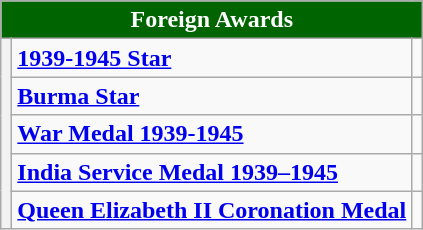<table class="wikitable">
<tr>
<th colspan="3" style="background:#006400; color:#FFFFFF; text-align:center"><strong>Foreign Awards</strong></th>
</tr>
<tr>
<th rowspan="5"><strong></strong></th>
<td><strong><a href='#'>1939-1945 Star</a></strong></td>
<td></td>
</tr>
<tr>
<td><strong><a href='#'>Burma Star</a></strong></td>
<td></td>
</tr>
<tr>
<td><strong><a href='#'>War Medal 1939-1945</a></strong></td>
<td></td>
</tr>
<tr>
<td><a href='#'><strong>India Service Medal 1939–1945</strong></a></td>
<td></td>
</tr>
<tr>
<td><strong><a href='#'>Queen Elizabeth II Coronation Medal</a></strong></td>
<td></td>
</tr>
</table>
